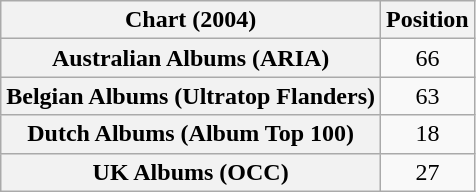<table class="wikitable sortable plainrowheaders" style="text-align:center">
<tr>
<th scope="col">Chart (2004)</th>
<th scope="col">Position</th>
</tr>
<tr>
<th scope="row">Australian Albums (ARIA)</th>
<td>66</td>
</tr>
<tr>
<th scope="row">Belgian Albums (Ultratop Flanders)</th>
<td>63</td>
</tr>
<tr>
<th scope="row">Dutch Albums (Album Top 100)</th>
<td>18</td>
</tr>
<tr>
<th scope="row">UK Albums (OCC)</th>
<td>27</td>
</tr>
</table>
